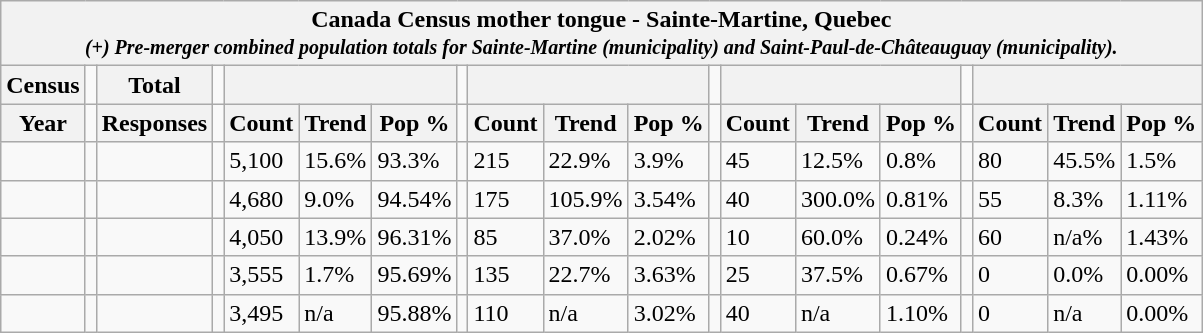<table class="wikitable">
<tr>
<th colspan="19">Canada Census mother tongue - Sainte-Martine, Quebec<small><br><em>(+) Pre-merger combined population totals for Sainte-Martine (municipality) and Saint-Paul-de-Châteauguay (municipality).</em></small></th>
</tr>
<tr>
<th>Census</th>
<td></td>
<th>Total</th>
<td colspan="1"></td>
<th colspan="3"></th>
<td colspan="1"></td>
<th colspan="3"></th>
<td colspan="1"></td>
<th colspan="3"></th>
<td colspan="1"></td>
<th colspan="3"></th>
</tr>
<tr>
<th>Year</th>
<td></td>
<th>Responses</th>
<td></td>
<th>Count</th>
<th>Trend</th>
<th>Pop %</th>
<td></td>
<th>Count</th>
<th>Trend</th>
<th>Pop %</th>
<td></td>
<th>Count</th>
<th>Trend</th>
<th>Pop %</th>
<td></td>
<th>Count</th>
<th>Trend</th>
<th>Pop %</th>
</tr>
<tr>
<td></td>
<td></td>
<td></td>
<td></td>
<td>5,100</td>
<td> 15.6%</td>
<td>93.3%</td>
<td></td>
<td>215</td>
<td> 22.9%</td>
<td>3.9%</td>
<td></td>
<td>45</td>
<td> 12.5%</td>
<td>0.8%</td>
<td></td>
<td>80</td>
<td> 45.5%</td>
<td>1.5%</td>
</tr>
<tr>
<td></td>
<td></td>
<td></td>
<td></td>
<td>4,680</td>
<td> 9.0%</td>
<td>94.54%</td>
<td></td>
<td>175</td>
<td> 105.9%</td>
<td>3.54%</td>
<td></td>
<td>40</td>
<td> 300.0%</td>
<td>0.81%</td>
<td></td>
<td>55</td>
<td> 8.3%</td>
<td>1.11%</td>
</tr>
<tr>
<td></td>
<td></td>
<td></td>
<td></td>
<td>4,050</td>
<td> 13.9%</td>
<td>96.31%</td>
<td></td>
<td>85</td>
<td> 37.0%</td>
<td>2.02%</td>
<td></td>
<td>10</td>
<td> 60.0%</td>
<td>0.24%</td>
<td></td>
<td>60</td>
<td> n/a%</td>
<td>1.43%</td>
</tr>
<tr>
<td></td>
<td></td>
<td></td>
<td></td>
<td>3,555</td>
<td> 1.7%</td>
<td>95.69%</td>
<td></td>
<td>135</td>
<td> 22.7%</td>
<td>3.63%</td>
<td></td>
<td>25</td>
<td> 37.5%</td>
<td>0.67%</td>
<td></td>
<td>0</td>
<td> 0.0%</td>
<td>0.00%</td>
</tr>
<tr>
<td></td>
<td></td>
<td></td>
<td></td>
<td>3,495</td>
<td>n/a</td>
<td>95.88%</td>
<td></td>
<td>110</td>
<td>n/a</td>
<td>3.02%</td>
<td></td>
<td>40</td>
<td>n/a</td>
<td>1.10%</td>
<td></td>
<td>0</td>
<td>n/a</td>
<td>0.00%</td>
</tr>
</table>
